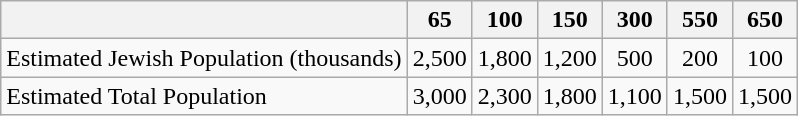<table class="wikitable" style="text-align:center;float:center;">
<tr>
<th></th>
<th>65</th>
<th>100</th>
<th>150</th>
<th>300</th>
<th>550</th>
<th>650</th>
</tr>
<tr>
<td align=left>Estimated Jewish Population (thousands)</td>
<td>2,500</td>
<td>1,800</td>
<td>1,200</td>
<td>500</td>
<td>200</td>
<td>100</td>
</tr>
<tr>
<td align=left>Estimated Total Population</td>
<td>3,000</td>
<td>2,300</td>
<td>1,800</td>
<td>1,100</td>
<td>1,500</td>
<td>1,500</td>
</tr>
</table>
